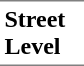<table border=0 cellspacing=0 cellpadding=3>
<tr>
<td style="border-bottom:solid 1px gray;border-top:solid 1px gray;" width=50 valign=top><strong>Street Level</strong></td>
</tr>
</table>
